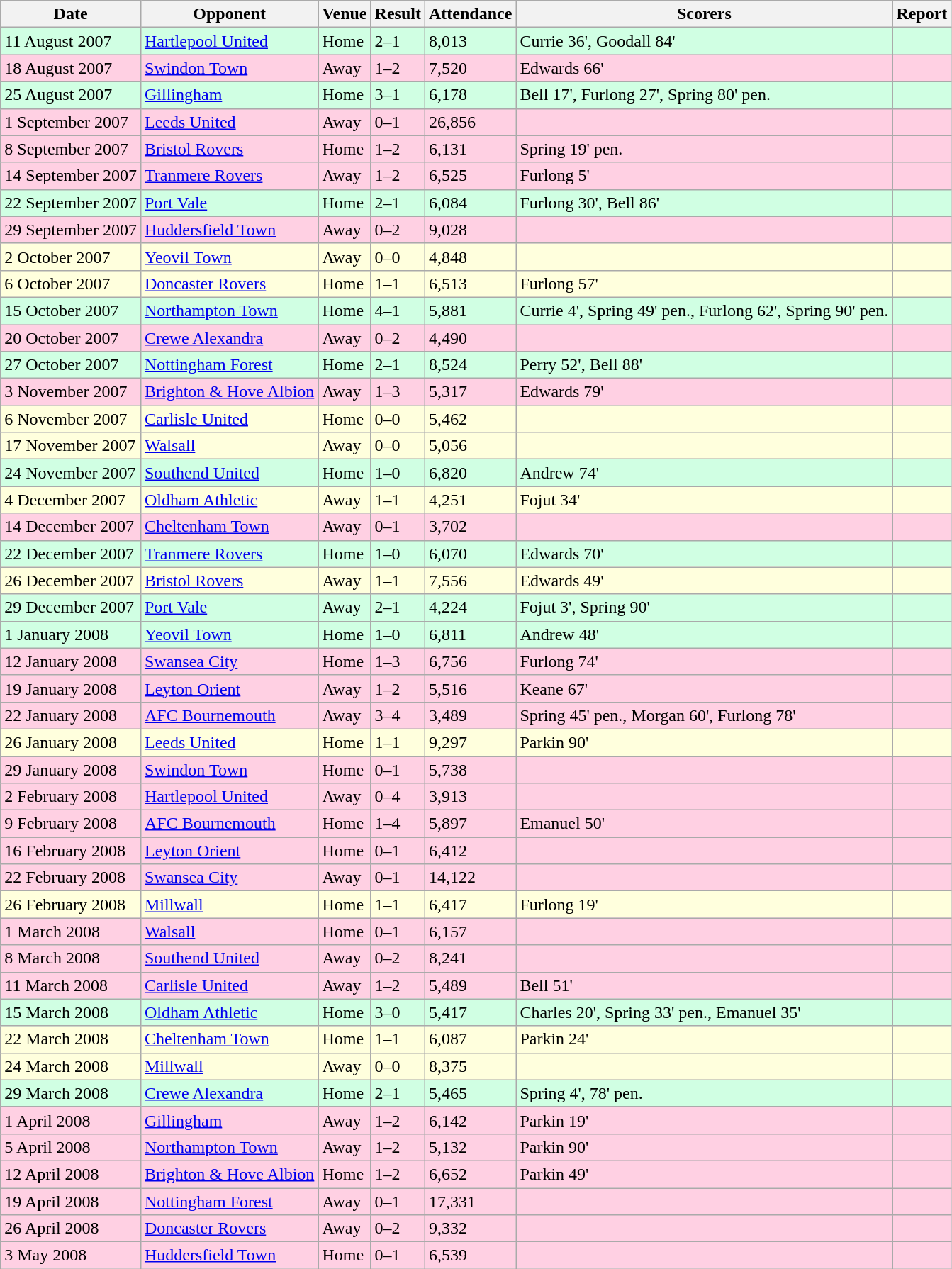<table class="wikitable">
<tr>
<th>Date</th>
<th>Opponent</th>
<th>Venue</th>
<th>Result</th>
<th>Attendance</th>
<th>Scorers</th>
<th>Report</th>
</tr>
<tr bgcolor="#d0ffe3">
<td>11 August 2007</td>
<td><a href='#'>Hartlepool United</a></td>
<td>Home</td>
<td>2–1</td>
<td>8,013</td>
<td>Currie 36', Goodall 84'</td>
<td></td>
</tr>
<tr bgcolor="#ffd0e3">
<td>18 August 2007</td>
<td><a href='#'>Swindon Town</a></td>
<td>Away</td>
<td>1–2</td>
<td>7,520</td>
<td>Edwards 66'</td>
<td></td>
</tr>
<tr bgcolor="#d0ffe3">
<td>25 August 2007</td>
<td><a href='#'>Gillingham</a></td>
<td>Home</td>
<td>3–1</td>
<td>6,178</td>
<td>Bell 17', Furlong 27', Spring 80' pen.</td>
<td></td>
</tr>
<tr bgcolor="#ffd0e3">
<td>1 September 2007</td>
<td><a href='#'>Leeds United</a></td>
<td>Away</td>
<td>0–1</td>
<td>26,856</td>
<td></td>
<td></td>
</tr>
<tr bgcolor="#ffd0e3">
<td>8 September 2007</td>
<td><a href='#'>Bristol Rovers</a></td>
<td>Home</td>
<td>1–2</td>
<td>6,131</td>
<td>Spring 19' pen.</td>
<td></td>
</tr>
<tr bgcolor="#ffd0e3">
<td>14 September 2007</td>
<td><a href='#'>Tranmere Rovers</a></td>
<td>Away</td>
<td>1–2</td>
<td>6,525</td>
<td>Furlong 5'</td>
<td></td>
</tr>
<tr bgcolor="#d0ffe3">
<td>22 September 2007</td>
<td><a href='#'>Port Vale</a></td>
<td>Home</td>
<td>2–1</td>
<td>6,084</td>
<td>Furlong 30', Bell 86'</td>
<td></td>
</tr>
<tr bgcolor="#ffd0e3">
<td>29 September 2007</td>
<td><a href='#'>Huddersfield Town</a></td>
<td>Away</td>
<td>0–2</td>
<td>9,028</td>
<td></td>
<td></td>
</tr>
<tr bgcolor="#ffffdd">
<td>2 October 2007</td>
<td><a href='#'>Yeovil Town</a></td>
<td>Away</td>
<td>0–0</td>
<td>4,848</td>
<td></td>
<td></td>
</tr>
<tr bgcolor="#ffffdd">
<td>6 October 2007</td>
<td><a href='#'>Doncaster Rovers</a></td>
<td>Home</td>
<td>1–1</td>
<td>6,513</td>
<td>Furlong 57'</td>
<td></td>
</tr>
<tr bgcolor="#d0ffe3">
<td>15 October 2007</td>
<td><a href='#'>Northampton Town</a></td>
<td>Home</td>
<td>4–1</td>
<td>5,881</td>
<td>Currie 4', Spring 49' pen., Furlong 62', Spring 90' pen.</td>
<td></td>
</tr>
<tr bgcolor="#ffd0e3">
<td>20 October 2007</td>
<td><a href='#'>Crewe Alexandra</a></td>
<td>Away</td>
<td>0–2</td>
<td>4,490</td>
<td></td>
<td></td>
</tr>
<tr bgcolor="#d0ffe3">
<td>27 October 2007</td>
<td><a href='#'>Nottingham Forest</a></td>
<td>Home</td>
<td>2–1</td>
<td>8,524</td>
<td>Perry 52', Bell 88'</td>
<td></td>
</tr>
<tr bgcolor="#ffd0e3">
<td>3 November 2007</td>
<td><a href='#'>Brighton & Hove Albion</a></td>
<td>Away</td>
<td>1–3</td>
<td>5,317</td>
<td>Edwards 79'</td>
<td></td>
</tr>
<tr bgcolor="#ffffdd">
<td>6 November 2007</td>
<td><a href='#'>Carlisle United</a></td>
<td>Home</td>
<td>0–0</td>
<td>5,462</td>
<td></td>
<td></td>
</tr>
<tr bgcolor="#ffffdd">
<td>17 November 2007</td>
<td><a href='#'>Walsall</a></td>
<td>Away</td>
<td>0–0</td>
<td>5,056</td>
<td></td>
<td></td>
</tr>
<tr bgcolor="#d0ffe3">
<td>24 November 2007</td>
<td><a href='#'>Southend United</a></td>
<td>Home</td>
<td>1–0</td>
<td>6,820</td>
<td>Andrew 74'</td>
<td></td>
</tr>
<tr bgcolor="#ffffdd">
<td>4 December 2007</td>
<td><a href='#'>Oldham Athletic</a></td>
<td>Away</td>
<td>1–1</td>
<td>4,251</td>
<td>Fojut 34'</td>
<td></td>
</tr>
<tr bgcolor="#ffd0e3">
<td>14 December 2007</td>
<td><a href='#'>Cheltenham Town</a></td>
<td>Away</td>
<td>0–1</td>
<td>3,702</td>
<td></td>
<td></td>
</tr>
<tr bgcolor="#d0ffe3">
<td>22 December 2007</td>
<td><a href='#'>Tranmere Rovers</a></td>
<td>Home</td>
<td>1–0</td>
<td>6,070</td>
<td>Edwards 70'</td>
<td></td>
</tr>
<tr bgcolor="#ffffdd">
<td>26 December 2007</td>
<td><a href='#'>Bristol Rovers</a></td>
<td>Away</td>
<td>1–1</td>
<td>7,556</td>
<td>Edwards 49'</td>
<td></td>
</tr>
<tr bgcolor="#d0ffe3">
<td>29 December 2007</td>
<td><a href='#'>Port Vale</a></td>
<td>Away</td>
<td>2–1</td>
<td>4,224</td>
<td>Fojut 3', Spring 90'</td>
<td></td>
</tr>
<tr bgcolor="#d0ffe3">
<td>1 January 2008</td>
<td><a href='#'>Yeovil Town</a></td>
<td>Home</td>
<td>1–0</td>
<td>6,811</td>
<td>Andrew 48'</td>
<td></td>
</tr>
<tr bgcolor="#ffd0e3">
<td>12 January 2008</td>
<td><a href='#'>Swansea City</a></td>
<td>Home</td>
<td>1–3</td>
<td>6,756</td>
<td>Furlong 74'</td>
<td></td>
</tr>
<tr bgcolor="#ffd0e3">
<td>19 January 2008</td>
<td><a href='#'>Leyton Orient</a></td>
<td>Away</td>
<td>1–2</td>
<td>5,516</td>
<td>Keane 67'</td>
<td></td>
</tr>
<tr bgcolor="#ffd0e3">
<td>22 January 2008</td>
<td><a href='#'>AFC Bournemouth</a></td>
<td>Away</td>
<td>3–4</td>
<td>3,489</td>
<td>Spring 45' pen., Morgan 60', Furlong 78'</td>
<td></td>
</tr>
<tr bgcolor="#ffffdd">
<td>26 January 2008</td>
<td><a href='#'>Leeds United</a></td>
<td>Home</td>
<td>1–1</td>
<td>9,297</td>
<td>Parkin 90'</td>
<td></td>
</tr>
<tr bgcolor="#ffd0e3">
<td>29 January 2008</td>
<td><a href='#'>Swindon Town</a></td>
<td>Home</td>
<td>0–1</td>
<td>5,738</td>
<td></td>
<td></td>
</tr>
<tr bgcolor="#ffd0e3">
<td>2 February 2008</td>
<td><a href='#'>Hartlepool United</a></td>
<td>Away</td>
<td>0–4</td>
<td>3,913</td>
<td></td>
<td></td>
</tr>
<tr bgcolor="#ffd0e3">
<td>9 February 2008</td>
<td><a href='#'>AFC Bournemouth</a></td>
<td>Home</td>
<td>1–4</td>
<td>5,897</td>
<td>Emanuel 50'</td>
<td></td>
</tr>
<tr bgcolor="#ffd0e3">
<td>16 February 2008</td>
<td><a href='#'>Leyton Orient</a></td>
<td>Home</td>
<td>0–1</td>
<td>6,412</td>
<td></td>
<td></td>
</tr>
<tr bgcolor="#ffd0e3">
<td>22 February 2008</td>
<td><a href='#'>Swansea City</a></td>
<td>Away</td>
<td>0–1</td>
<td>14,122</td>
<td></td>
<td></td>
</tr>
<tr bgcolor="#ffffdd">
<td>26 February 2008</td>
<td><a href='#'>Millwall</a></td>
<td>Home</td>
<td>1–1</td>
<td>6,417</td>
<td>Furlong 19'</td>
<td></td>
</tr>
<tr bgcolor="#ffd0e3">
<td>1 March 2008</td>
<td><a href='#'>Walsall</a></td>
<td>Home</td>
<td>0–1</td>
<td>6,157</td>
<td></td>
<td></td>
</tr>
<tr bgcolor="#ffd0e3">
<td>8 March 2008</td>
<td><a href='#'>Southend United</a></td>
<td>Away</td>
<td>0–2</td>
<td>8,241</td>
<td></td>
<td></td>
</tr>
<tr bgcolor="#ffd0e3">
<td>11 March 2008</td>
<td><a href='#'>Carlisle United</a></td>
<td>Away</td>
<td>1–2</td>
<td>5,489</td>
<td>Bell 51'</td>
<td></td>
</tr>
<tr bgcolor="#d0ffe3">
<td>15 March 2008</td>
<td><a href='#'>Oldham Athletic</a></td>
<td>Home</td>
<td>3–0</td>
<td>5,417</td>
<td>Charles 20', Spring 33' pen., Emanuel 35'</td>
<td></td>
</tr>
<tr bgcolor="#ffffdd">
<td>22 March 2008</td>
<td><a href='#'>Cheltenham Town</a></td>
<td>Home</td>
<td>1–1</td>
<td>6,087</td>
<td>Parkin 24'</td>
<td></td>
</tr>
<tr bgcolor="#ffffdd">
<td>24 March 2008</td>
<td><a href='#'>Millwall</a></td>
<td>Away</td>
<td>0–0</td>
<td>8,375</td>
<td></td>
<td></td>
</tr>
<tr bgcolor="#d0ffe3">
<td>29 March 2008</td>
<td><a href='#'>Crewe Alexandra</a></td>
<td>Home</td>
<td>2–1</td>
<td>5,465</td>
<td>Spring 4', 78' pen.</td>
<td></td>
</tr>
<tr bgcolor="#ffd0e3">
<td>1 April 2008</td>
<td><a href='#'>Gillingham</a></td>
<td>Away</td>
<td>1–2</td>
<td>6,142</td>
<td>Parkin 19'</td>
<td></td>
</tr>
<tr bgcolor="#ffd0e3">
<td>5 April 2008</td>
<td><a href='#'>Northampton Town</a></td>
<td>Away</td>
<td>1–2</td>
<td>5,132</td>
<td>Parkin 90'</td>
<td></td>
</tr>
<tr bgcolor="#ffd0e3">
<td>12 April 2008</td>
<td><a href='#'>Brighton & Hove Albion</a></td>
<td>Home</td>
<td>1–2</td>
<td>6,652</td>
<td>Parkin 49'</td>
<td></td>
</tr>
<tr bgcolor="#ffd0e3">
<td>19 April 2008</td>
<td><a href='#'>Nottingham Forest</a></td>
<td>Away</td>
<td>0–1</td>
<td>17,331</td>
<td></td>
<td></td>
</tr>
<tr bgcolor="#ffd0e3">
<td>26 April 2008</td>
<td><a href='#'>Doncaster Rovers</a></td>
<td>Away</td>
<td>0–2</td>
<td>9,332</td>
<td></td>
<td></td>
</tr>
<tr bgcolor="#ffd0e3">
<td>3 May 2008</td>
<td><a href='#'>Huddersfield Town</a></td>
<td>Home</td>
<td>0–1</td>
<td>6,539</td>
<td></td>
<td></td>
</tr>
</table>
